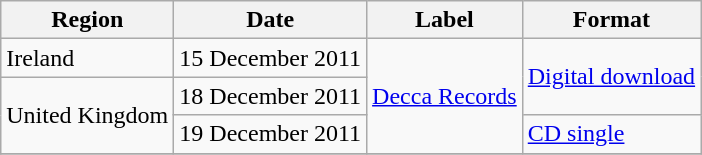<table class="wikitable">
<tr>
<th>Region</th>
<th>Date</th>
<th>Label</th>
<th>Format</th>
</tr>
<tr>
<td>Ireland</td>
<td>15 December 2011</td>
<td rowspan="3"><a href='#'>Decca Records</a></td>
<td rowspan="2"><a href='#'>Digital download</a></td>
</tr>
<tr>
<td rowspan="2">United Kingdom</td>
<td>18 December 2011</td>
</tr>
<tr>
<td>19 December 2011</td>
<td><a href='#'>CD single</a></td>
</tr>
<tr>
</tr>
</table>
